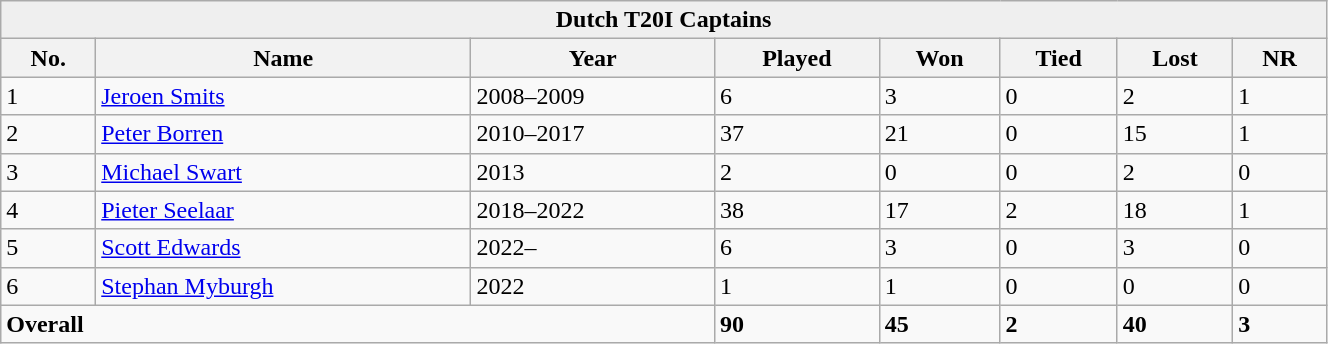<table class="wikitable" style="width:70%;">
<tr>
<th colspan="8" style="background:#efefef;">Dutch T20I Captains</th>
</tr>
<tr style="background:#efefef;">
<th>No.</th>
<th>Name</th>
<th>Year</th>
<th>Played</th>
<th>Won</th>
<th>Tied</th>
<th>Lost</th>
<th>NR</th>
</tr>
<tr>
<td>1</td>
<td><a href='#'>Jeroen Smits</a></td>
<td>2008–2009</td>
<td>6</td>
<td>3</td>
<td>0</td>
<td>2</td>
<td>1</td>
</tr>
<tr>
<td>2</td>
<td><a href='#'>Peter Borren</a></td>
<td>2010–2017</td>
<td>37</td>
<td>21</td>
<td>0</td>
<td>15</td>
<td>1</td>
</tr>
<tr>
<td>3</td>
<td><a href='#'>Michael Swart</a></td>
<td>2013</td>
<td>2</td>
<td>0</td>
<td>0</td>
<td>2</td>
<td>0</td>
</tr>
<tr>
<td>4</td>
<td><a href='#'>Pieter Seelaar</a></td>
<td>2018–2022</td>
<td>38</td>
<td>17</td>
<td>2</td>
<td>18</td>
<td>1</td>
</tr>
<tr>
<td>5</td>
<td><a href='#'>Scott Edwards</a></td>
<td>2022–</td>
<td>6</td>
<td>3</td>
<td>0</td>
<td>3</td>
<td>0</td>
</tr>
<tr>
<td>6</td>
<td><a href='#'>Stephan Myburgh</a></td>
<td>2022</td>
<td>1</td>
<td>1</td>
<td>0</td>
<td>0</td>
<td>0</td>
</tr>
<tr>
<td colspan="3"><strong>Overall</strong></td>
<td><strong>90</strong></td>
<td><strong>45</strong></td>
<td><strong>2</strong></td>
<td><strong>40</strong></td>
<td><strong>3</strong></td>
</tr>
</table>
